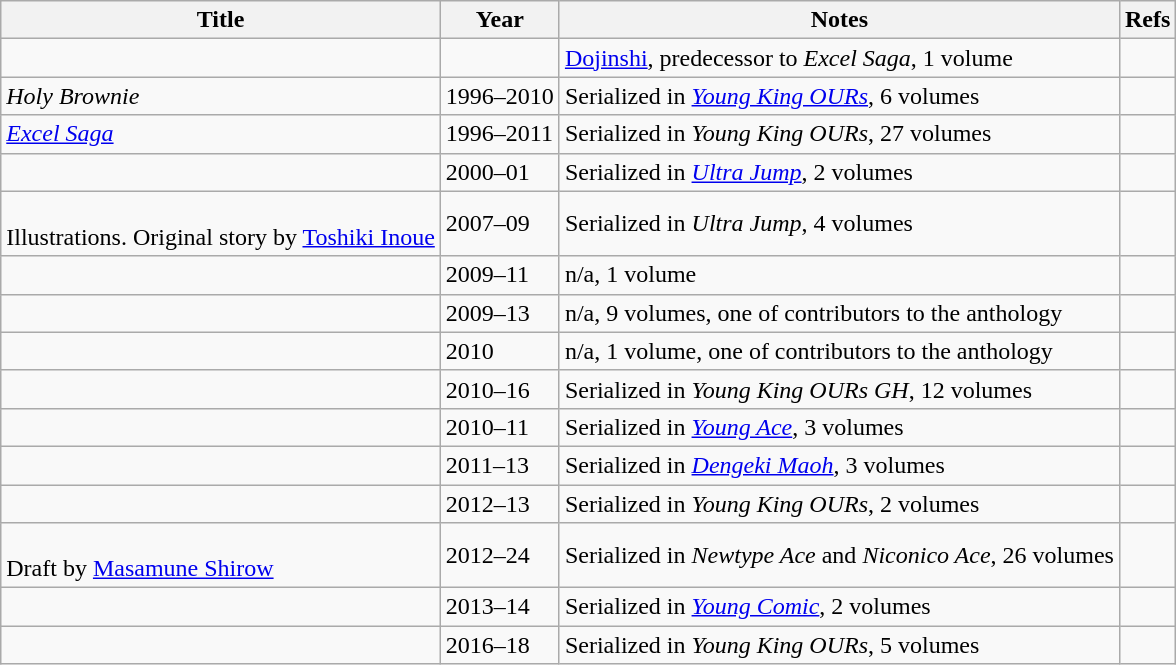<table class="wikitable sortable">
<tr>
<th>Title</th>
<th>Year</th>
<th>Notes</th>
<th>Refs</th>
</tr>
<tr>
<td></td>
<td></td>
<td><a href='#'>Dojinshi</a>, predecessor to <em>Excel Saga</em>, 1 volume</td>
<td></td>
</tr>
<tr>
<td><em>Holy Brownie</em></td>
<td>1996–2010</td>
<td>Serialized in <em><a href='#'>Young King OURs</a></em>, 6 volumes</td>
<td></td>
</tr>
<tr>
<td><em><a href='#'>Excel Saga</a></em></td>
<td>1996–2011</td>
<td>Serialized in <em>Young King OURs</em>, 27 volumes</td>
<td></td>
</tr>
<tr>
<td></td>
<td>2000–01</td>
<td>Serialized in <em><a href='#'>Ultra Jump</a></em>, 2 volumes</td>
<td></td>
</tr>
<tr>
<td><br>Illustrations. Original story by <a href='#'>Toshiki Inoue</a></td>
<td>2007–09</td>
<td>Serialized in <em>Ultra Jump</em>, 4 volumes</td>
<td></td>
</tr>
<tr>
<td></td>
<td>2009–11</td>
<td>n/a, 1 volume</td>
<td></td>
</tr>
<tr>
<td></td>
<td>2009–13</td>
<td>n/a, 9 volumes, one of contributors to the anthology</td>
<td></td>
</tr>
<tr>
<td></td>
<td>2010</td>
<td>n/a, 1 volume, one of contributors to the anthology</td>
<td></td>
</tr>
<tr>
<td></td>
<td>2010–16</td>
<td>Serialized in <em>Young King OURs GH</em>, 12 volumes</td>
<td></td>
</tr>
<tr>
<td></td>
<td>2010–11</td>
<td>Serialized in <em><a href='#'>Young Ace</a></em>, 3 volumes</td>
<td></td>
</tr>
<tr>
<td></td>
<td>2011–13</td>
<td>Serialized in <em><a href='#'>Dengeki Maoh</a></em>, 3 volumes</td>
<td></td>
</tr>
<tr>
<td></td>
<td>2012–13</td>
<td>Serialized in <em>Young King OURs</em>, 2 volumes</td>
<td></td>
</tr>
<tr>
<td><br>Draft by <a href='#'>Masamune Shirow</a></td>
<td>2012–24</td>
<td>Serialized in <em>Newtype Ace</em> and <em>Niconico Ace</em>, 26 volumes</td>
<td></td>
</tr>
<tr>
<td></td>
<td>2013–14</td>
<td>Serialized in <em><a href='#'>Young Comic</a></em>, 2 volumes</td>
<td></td>
</tr>
<tr>
<td></td>
<td>2016–18</td>
<td>Serialized in <em>Young King OURs</em>, 5 volumes</td>
<td></td>
</tr>
</table>
